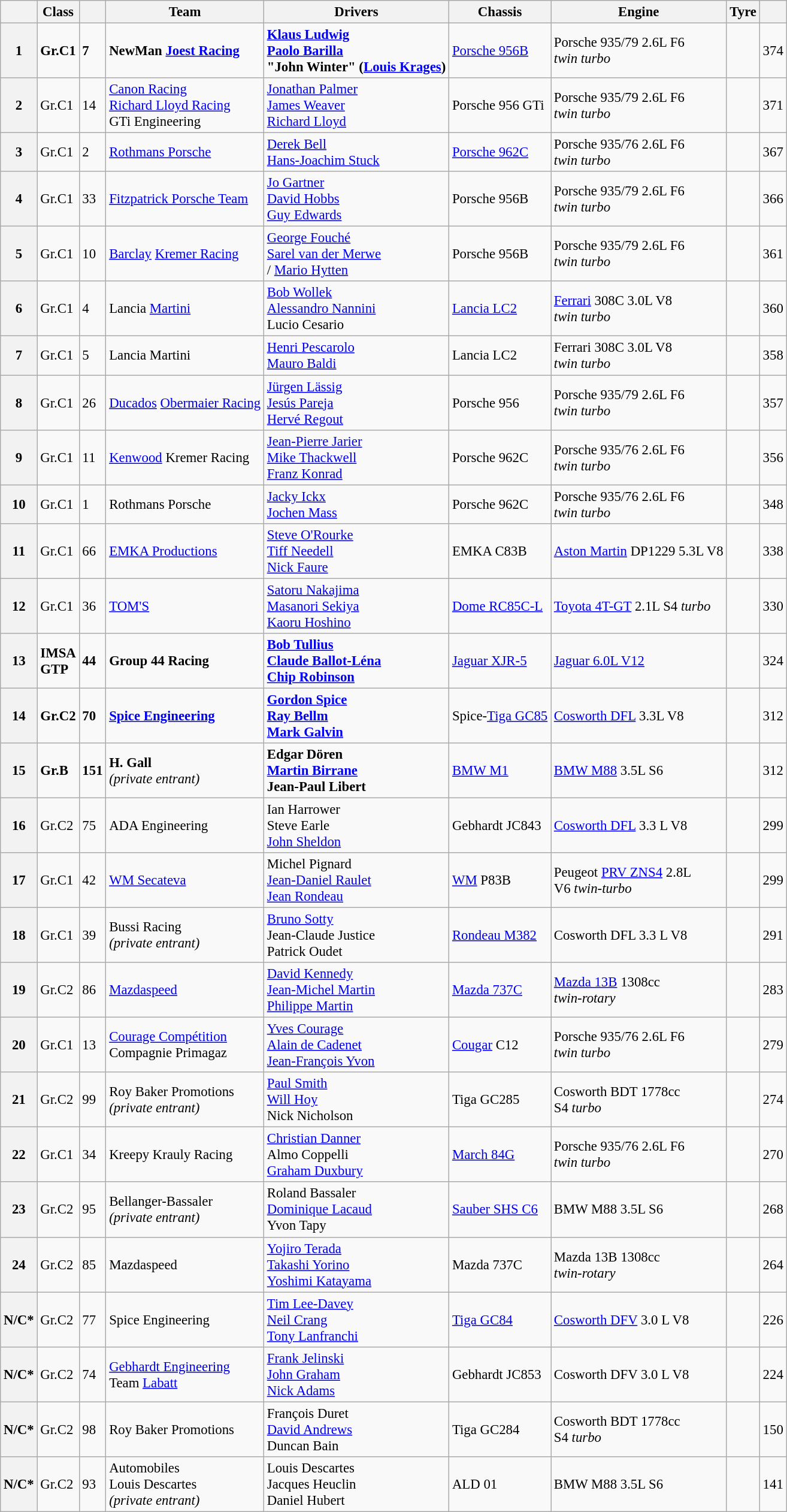<table class="wikitable" style="font-size: 95%;">
<tr>
<th></th>
<th>Class</th>
<th></th>
<th>Team</th>
<th>Drivers</th>
<th>Chassis</th>
<th>Engine</th>
<th>Tyre</th>
<th></th>
</tr>
<tr>
<th><strong>1</strong></th>
<td><strong>Gr.C1</strong></td>
<td><strong>7</strong></td>
<td><strong> NewMan <a href='#'>Joest Racing</a> </strong></td>
<td><strong> <a href='#'>Klaus Ludwig</a><br> <a href='#'>Paolo Barilla</a><br> "John Winter" (<a href='#'>Louis Krages</a>)</strong></td>
<td><a href='#'>Porsche 956B</a></td>
<td>Porsche 935/79 2.6L F6<br><em>twin turbo</em></td>
<td></td>
<td>374</td>
</tr>
<tr>
<th>2</th>
<td>Gr.C1</td>
<td>14</td>
<td> <a href='#'>Canon Racing</a><br> <a href='#'>Richard Lloyd Racing</a><br> GTi Engineering</td>
<td> <a href='#'>Jonathan Palmer</a><br> <a href='#'>James Weaver</a><br>  <a href='#'>Richard Lloyd</a></td>
<td>Porsche 956 GTi</td>
<td>Porsche 935/79 2.6L F6<br><em>twin turbo</em></td>
<td></td>
<td>371</td>
</tr>
<tr>
<th>3</th>
<td>Gr.C1</td>
<td>2</td>
<td> <a href='#'>Rothmans Porsche</a></td>
<td> <a href='#'>Derek Bell</a><br> <a href='#'>Hans-Joachim Stuck</a></td>
<td><a href='#'>Porsche 962C</a></td>
<td>Porsche 935/76 2.6L F6<br><em>twin turbo</em></td>
<td></td>
<td>367</td>
</tr>
<tr>
<th>4</th>
<td>Gr.C1</td>
<td>33</td>
<td> <a href='#'>Fitzpatrick Porsche Team</a></td>
<td> <a href='#'>Jo Gartner</a><br> <a href='#'>David Hobbs</a><br> <a href='#'>Guy Edwards</a></td>
<td>Porsche 956B</td>
<td>Porsche 935/79 2.6L F6<br><em>twin turbo</em></td>
<td></td>
<td>366</td>
</tr>
<tr>
<th>5</th>
<td>Gr.C1</td>
<td>10</td>
<td> <a href='#'>Barclay</a> <a href='#'>Kremer Racing</a></td>
<td> <a href='#'>George Fouché</a><br> <a href='#'>Sarel van der Merwe</a><br>/ <a href='#'>Mario Hytten</a></td>
<td>Porsche 956B</td>
<td>Porsche 935/79 2.6L F6<br><em>twin turbo</em></td>
<td></td>
<td>361</td>
</tr>
<tr>
<th>6</th>
<td>Gr.C1</td>
<td>4</td>
<td> Lancia <a href='#'>Martini</a></td>
<td> <a href='#'>Bob Wollek</a><br> <a href='#'>Alessandro Nannini</a><br> Lucio Cesario</td>
<td><a href='#'>Lancia LC2</a></td>
<td><a href='#'>Ferrari</a> 308C 3.0L V8<br><em>twin turbo</em></td>
<td></td>
<td>360</td>
</tr>
<tr>
<th>7</th>
<td>Gr.C1</td>
<td>5</td>
<td> Lancia Martini</td>
<td> <a href='#'>Henri Pescarolo</a><br> <a href='#'>Mauro Baldi</a></td>
<td>Lancia LC2</td>
<td>Ferrari 308C 3.0L V8<br><em>twin turbo</em></td>
<td></td>
<td>358</td>
</tr>
<tr>
<th>8</th>
<td>Gr.C1</td>
<td>26</td>
<td> <a href='#'>Ducados</a> <a href='#'>Obermaier Racing</a></td>
<td> <a href='#'>Jürgen Lässig</a><br> <a href='#'>Jesús Pareja</a><br> <a href='#'>Hervé Regout</a></td>
<td>Porsche 956</td>
<td>Porsche 935/79 2.6L F6<br><em>twin turbo</em></td>
<td></td>
<td>357</td>
</tr>
<tr>
<th>9</th>
<td>Gr.C1</td>
<td>11</td>
<td> <a href='#'>Kenwood</a> Kremer Racing</td>
<td> <a href='#'>Jean-Pierre Jarier</a><br> <a href='#'>Mike Thackwell</a><br>  <a href='#'>Franz Konrad</a></td>
<td>Porsche 962C</td>
<td>Porsche 935/76 2.6L F6<br><em>twin turbo</em></td>
<td></td>
<td>356</td>
</tr>
<tr>
<th>10</th>
<td>Gr.C1</td>
<td>1</td>
<td> Rothmans Porsche</td>
<td> <a href='#'>Jacky Ickx</a><br> <a href='#'>Jochen Mass</a></td>
<td>Porsche 962C</td>
<td>Porsche 935/76 2.6L F6<br><em>twin turbo</em></td>
<td></td>
<td>348</td>
</tr>
<tr>
<th>11</th>
<td>Gr.C1</td>
<td>66</td>
<td> <a href='#'>EMKA Productions</a></td>
<td> <a href='#'>Steve O'Rourke</a><br> <a href='#'>Tiff Needell</a><br> <a href='#'>Nick Faure</a></td>
<td>EMKA C83B</td>
<td><a href='#'>Aston Martin</a> DP1229 5.3L V8</td>
<td></td>
<td>338</td>
</tr>
<tr>
<th>12</th>
<td>Gr.C1</td>
<td>36</td>
<td> <a href='#'>TOM'S</a></td>
<td> <a href='#'>Satoru Nakajima</a><br> <a href='#'>Masanori Sekiya</a><br> <a href='#'>Kaoru Hoshino</a></td>
<td><a href='#'>Dome RC85C-L</a></td>
<td><a href='#'>Toyota 4T-GT</a> 2.1L S4 <em>turbo</em></td>
<td></td>
<td>330</td>
</tr>
<tr>
<th><strong>13</strong></th>
<td><strong>IMSA<br>GTP</strong></td>
<td><strong>44</strong></td>
<td><strong> Group 44 Racing</strong></td>
<td><strong> <a href='#'>Bob Tullius</a><br> <a href='#'>Claude Ballot-Léna</a><br> <a href='#'>Chip Robinson</a> </strong></td>
<td><a href='#'>Jaguar XJR-5</a></td>
<td><a href='#'>Jaguar 6.0L V12</a></td>
<td></td>
<td>324</td>
</tr>
<tr>
<th><strong>14</strong></th>
<td><strong>Gr.C2</strong></td>
<td><strong>70</strong></td>
<td><strong> <a href='#'>Spice Engineering</a> </strong></td>
<td><strong> <a href='#'>Gordon Spice</a><br> <a href='#'>Ray Bellm</a><br> <a href='#'>Mark Galvin</a> </strong></td>
<td>Spice-<a href='#'>Tiga GC85</a></td>
<td><a href='#'>Cosworth DFL</a> 3.3L V8</td>
<td></td>
<td>312</td>
</tr>
<tr>
<th><strong>15</strong></th>
<td><strong>Gr.B</strong></td>
<td><strong>151</strong></td>
<td><strong> H. Gall</strong><br><em>(private entrant)</em></td>
<td><strong> Edgar Dören<br> <a href='#'>Martin Birrane</a><br> Jean-Paul Libert </strong></td>
<td><a href='#'>BMW M1</a></td>
<td><a href='#'>BMW M88</a> 3.5L S6</td>
<td></td>
<td>312</td>
</tr>
<tr>
<th>16</th>
<td>Gr.C2</td>
<td>75</td>
<td> ADA Engineering</td>
<td> Ian Harrower<br> Steve Earle<br> <a href='#'>John Sheldon</a></td>
<td>Gebhardt JC843</td>
<td><a href='#'>Cosworth DFL</a> 3.3 L V8</td>
<td></td>
<td>299</td>
</tr>
<tr>
<th>17</th>
<td>Gr.C1</td>
<td>42</td>
<td> <a href='#'>WM Secateva</a></td>
<td> Michel Pignard<br> <a href='#'>Jean-Daniel Raulet</a><br> <a href='#'>Jean Rondeau</a></td>
<td><a href='#'>WM</a> P83B</td>
<td>Peugeot <a href='#'>PRV ZNS4</a> 2.8L<br> V6 <em>twin-turbo</em></td>
<td></td>
<td>299</td>
</tr>
<tr>
<th>18</th>
<td>Gr.C1</td>
<td>39</td>
<td> Bussi Racing<br><em>(private entrant)</em></td>
<td> <a href='#'>Bruno Sotty</a><br> Jean-Claude Justice<br> Patrick Oudet</td>
<td><a href='#'>Rondeau M382</a></td>
<td>Cosworth DFL 3.3 L V8</td>
<td></td>
<td>291</td>
</tr>
<tr>
<th>19</th>
<td>Gr.C2</td>
<td>86</td>
<td> <a href='#'>Mazdaspeed</a></td>
<td> <a href='#'>David Kennedy</a><br> <a href='#'>Jean-Michel Martin</a><br> <a href='#'>Philippe Martin</a></td>
<td><a href='#'>Mazda 737C</a></td>
<td><a href='#'>Mazda 13B</a> 1308cc<br> <em>twin-rotary</em></td>
<td></td>
<td>283</td>
</tr>
<tr>
<th>20</th>
<td>Gr.C1</td>
<td>13</td>
<td> <a href='#'>Courage Compétition</a><br> Compagnie Primagaz</td>
<td> <a href='#'>Yves Courage</a><br> <a href='#'>Alain de Cadenet</a><br>  <a href='#'>Jean-François Yvon</a></td>
<td><a href='#'>Cougar</a> C12</td>
<td>Porsche 935/76 2.6L F6<br><em>twin turbo</em></td>
<td></td>
<td>279</td>
</tr>
<tr>
<th>21</th>
<td>Gr.C2</td>
<td>99</td>
<td> Roy Baker Promotions<br><em>(private entrant)</em></td>
<td> <a href='#'>Paul Smith</a><br> <a href='#'>Will Hoy</a><br> Nick Nicholson</td>
<td>Tiga GC285</td>
<td>Cosworth BDT 1778cc<br>S4 <em>turbo</em></td>
<td></td>
<td>274</td>
</tr>
<tr>
<th>22</th>
<td>Gr.C1</td>
<td>34</td>
<td> Kreepy Krauly Racing</td>
<td> <a href='#'>Christian Danner</a><br>  Almo Coppelli<br> <a href='#'>Graham Duxbury</a></td>
<td><a href='#'>March 84G</a></td>
<td>Porsche 935/76 2.6L F6<br><em>twin turbo</em></td>
<td></td>
<td>270</td>
</tr>
<tr>
<th>23</th>
<td>Gr.C2</td>
<td>95</td>
<td> Bellanger-Bassaler<br><em>(private entrant)</em></td>
<td> Roland Bassaler<br> <a href='#'>Dominique Lacaud</a><br> Yvon Tapy</td>
<td><a href='#'>Sauber SHS C6</a></td>
<td>BMW M88 3.5L S6</td>
<td></td>
<td>268</td>
</tr>
<tr>
<th>24</th>
<td>Gr.C2</td>
<td>85</td>
<td> Mazdaspeed</td>
<td> <a href='#'>Yojiro Terada</a><br> <a href='#'>Takashi Yorino</a> <br> <a href='#'>Yoshimi Katayama</a></td>
<td>Mazda 737C</td>
<td>Mazda 13B 1308cc<br> <em>twin-rotary</em></td>
<td></td>
<td>264</td>
</tr>
<tr>
<th>N/C*</th>
<td>Gr.C2</td>
<td>77</td>
<td> Spice Engineering</td>
<td> <a href='#'>Tim Lee-Davey</a><br> <a href='#'>Neil Crang</a><br> <a href='#'>Tony Lanfranchi</a></td>
<td><a href='#'>Tiga GC84</a></td>
<td><a href='#'>Cosworth DFV</a> 3.0 L V8</td>
<td></td>
<td>226</td>
</tr>
<tr>
<th>N/C*</th>
<td>Gr.C2</td>
<td>74</td>
<td> <a href='#'>Gebhardt Engineering</a> <br> Team <a href='#'>Labatt</a></td>
<td> <a href='#'>Frank Jelinski</a><br> <a href='#'>John Graham</a><br> <a href='#'>Nick Adams</a></td>
<td>Gebhardt JC853</td>
<td>Cosworth DFV 3.0 L V8</td>
<td></td>
<td>224</td>
</tr>
<tr>
<th>N/C*</th>
<td>Gr.C2</td>
<td>98</td>
<td> Roy Baker Promotions</td>
<td> François Duret<br> <a href='#'>David Andrews</a><br> Duncan Bain</td>
<td>Tiga GC284</td>
<td>Cosworth BDT 1778cc<br>S4 <em>turbo</em></td>
<td></td>
<td>150</td>
</tr>
<tr>
<th>N/C*</th>
<td>Gr.C2</td>
<td>93</td>
<td> Automobiles <br>Louis Descartes<br><em>(private entrant)</em></td>
<td> Louis Descartes<br> Jacques Heuclin<br> Daniel Hubert</td>
<td>ALD 01</td>
<td>BMW M88 3.5L S6</td>
<td></td>
<td>141</td>
</tr>
</table>
